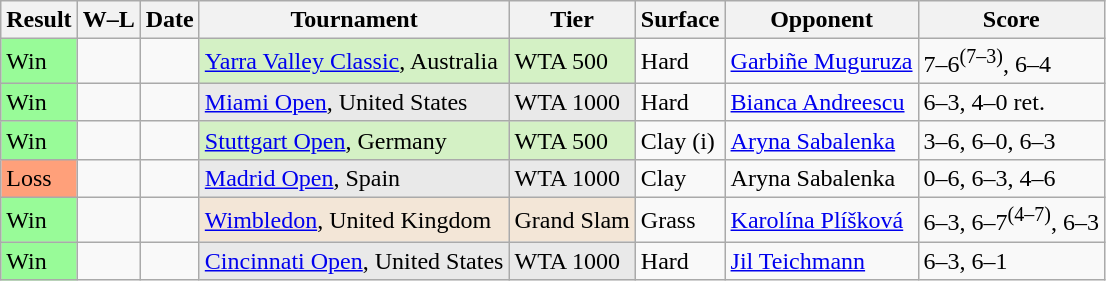<table class="sortable wikitable">
<tr>
<th>Result</th>
<th class="unsortable">W–L</th>
<th>Date</th>
<th>Tournament</th>
<th>Tier</th>
<th>Surface</th>
<th>Opponent</th>
<th class="unsortable">Score</th>
</tr>
<tr>
<td style="background:#98fb98">Win</td>
<td></td>
<td><a href='#'></a></td>
<td style="background:#D4F1C5"><a href='#'>Yarra Valley Classic</a>, Australia</td>
<td style="background:#D4F1C5">WTA 500</td>
<td>Hard</td>
<td> <a href='#'>Garbiñe Muguruza</a></td>
<td>7–6<sup>(7–3)</sup>, 6–4</td>
</tr>
<tr>
<td style="background:#98fb98">Win</td>
<td></td>
<td><a href='#'></a></td>
<td style="background:#e9e9e9"><a href='#'>Miami Open</a>, United States</td>
<td style="background:#e9e9e9">WTA 1000</td>
<td>Hard</td>
<td> <a href='#'>Bianca Andreescu</a></td>
<td>6–3, 4–0 ret.</td>
</tr>
<tr>
<td style="background:#98fb98">Win</td>
<td></td>
<td><a href='#'></a></td>
<td style="background:#D4F1C5"><a href='#'>Stuttgart Open</a>, Germany</td>
<td style="background:#D4F1C5">WTA 500</td>
<td>Clay (i)</td>
<td> <a href='#'>Aryna Sabalenka</a></td>
<td>3–6, 6–0, 6–3</td>
</tr>
<tr>
<td style="background:#ffa07a">Loss</td>
<td></td>
<td><a href='#'></a></td>
<td style="background:#e9e9e9"><a href='#'>Madrid Open</a>, Spain</td>
<td style="background:#e9e9e9">WTA 1000</td>
<td>Clay</td>
<td> Aryna Sabalenka</td>
<td>0–6, 6–3, 4–6</td>
</tr>
<tr>
<td style="background:#98fb98">Win</td>
<td></td>
<td><a href='#'></a></td>
<td style="background:#f3e6d7"><a href='#'>Wimbledon</a>, United Kingdom</td>
<td style="background:#f3e6d7">Grand Slam</td>
<td>Grass</td>
<td> <a href='#'>Karolína Plíšková</a></td>
<td>6–3, 6–7<sup>(4–7)</sup>, 6–3</td>
</tr>
<tr>
<td style="background:#98fb98">Win</td>
<td></td>
<td><a href='#'></a></td>
<td style="background:#e9e9e9"><a href='#'>Cincinnati Open</a>, United States</td>
<td style="background:#e9e9e9">WTA 1000</td>
<td>Hard</td>
<td> <a href='#'>Jil Teichmann</a></td>
<td>6–3, 6–1</td>
</tr>
</table>
